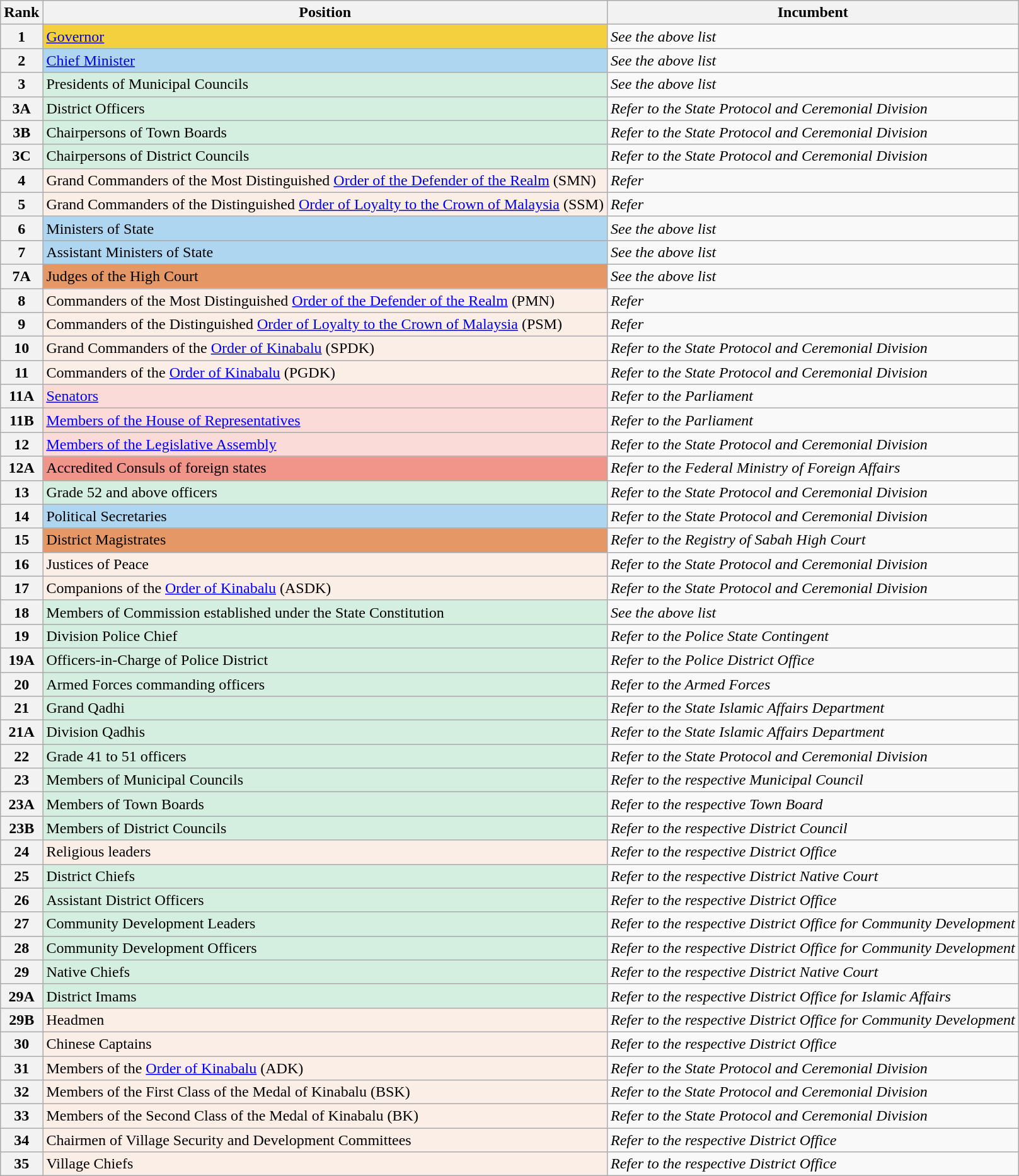<table class="wikitable">
<tr>
<th>Rank</th>
<th>Position</th>
<th>Incumbent</th>
</tr>
<tr>
<th>1</th>
<td style="background:#F4D03F;"><a href='#'>Governor</a></td>
<td><em>See the above list</em></td>
</tr>
<tr>
<th>2</th>
<td style="background:#AED6F1;"><a href='#'>Chief Minister</a></td>
<td><em>See the above list</em></td>
</tr>
<tr>
<th>3</th>
<td style="background:#D4EFDF;">Presidents of Municipal Councils</td>
<td><em>See the above list</em></td>
</tr>
<tr>
<th>3A</th>
<td style="background:#D4EFDF;">District Officers</td>
<td><em>Refer to the State Protocol and Ceremonial Division</em></td>
</tr>
<tr>
<th>3B</th>
<td style="background:#D4EFDF;">Chairpersons of Town Boards</td>
<td><em>Refer to the State Protocol and Ceremonial Division</em></td>
</tr>
<tr>
<th>3C</th>
<td style="background:#D4EFDF;">Chairpersons of District Councils</td>
<td><em>Refer to the State Protocol and Ceremonial Division</em></td>
</tr>
<tr>
<th>4</th>
<td style="background:#FBEEE6;">Grand Commanders of the Most Distinguished <a href='#'>Order of the Defender of the Realm</a> (SMN)</td>
<td><em>Refer </em></td>
</tr>
<tr>
<th>5</th>
<td style="background:#FBEEE6;">Grand Commanders of the Distinguished <a href='#'>Order of Loyalty to the Crown of Malaysia</a> (SSM)</td>
<td><em>Refer </em></td>
</tr>
<tr>
<th>6</th>
<td style="background:#AED6F1;">Ministers of State</td>
<td><em>See the above list</em></td>
</tr>
<tr>
<th>7</th>
<td style="background:#AED6F1;">Assistant Ministers of State</td>
<td><em>See the above list</em></td>
</tr>
<tr>
<th>7A</th>
<td style="background:#E59866;">Judges of the High Court</td>
<td><em>See the above list</em></td>
</tr>
<tr>
<th>8</th>
<td style="background:#FBEEE6;">Commanders of the Most Distinguished <a href='#'>Order of the Defender of the Realm</a> (PMN)</td>
<td><em>Refer </em></td>
</tr>
<tr>
<th>9</th>
<td style="background:#FBEEE6;">Commanders of the Distinguished <a href='#'>Order of Loyalty to the Crown of Malaysia</a> (PSM)</td>
<td><em>Refer </em></td>
</tr>
<tr>
<th>10</th>
<td style="background:#FBEEE6;">Grand Commanders of the <a href='#'>Order of Kinabalu</a> (SPDK)</td>
<td><em>Refer to the State Protocol and Ceremonial Division</em></td>
</tr>
<tr>
<th>11</th>
<td style="background:#FBEEE6;">Commanders of the <a href='#'>Order of Kinabalu</a> (PGDK)</td>
<td><em>Refer to the State Protocol and Ceremonial Division</em></td>
</tr>
<tr>
<th>11A</th>
<td style="background:#FADBD8;"><a href='#'>Senators</a></td>
<td><em>Refer to the Parliament</em></td>
</tr>
<tr>
<th>11B</th>
<td style="background:#FADBD8;"><a href='#'>Members of the House of Representatives</a></td>
<td><em>Refer to the Parliament</em></td>
</tr>
<tr>
<th>12</th>
<td style="background:#FADBD8;"><a href='#'>Members of the Legislative Assembly</a></td>
<td><em>Refer to the State Protocol and Ceremonial Division</em></td>
</tr>
<tr>
<th>12A</th>
<td style="background:#F1948A;">Accredited Consuls of foreign states</td>
<td><em>Refer to the Federal Ministry of Foreign Affairs</em></td>
</tr>
<tr>
<th>13</th>
<td style="background:#D4EFDF;">Grade 52 and above officers</td>
<td><em>Refer to the State Protocol and Ceremonial Division</em></td>
</tr>
<tr>
<th>14</th>
<td style="background:#AED6F1;">Political Secretaries</td>
<td><em>Refer to the State Protocol and Ceremonial Division</em></td>
</tr>
<tr>
<th>15</th>
<td style="background:#E59866;">District Magistrates</td>
<td><em>Refer to the Registry of Sabah High Court</em></td>
</tr>
<tr>
<th>16</th>
<td style="background:#FBEEE6;">Justices of Peace</td>
<td><em>Refer to the State Protocol and Ceremonial Division</em></td>
</tr>
<tr>
<th>17</th>
<td style="background:#FBEEE6;">Companions of the <a href='#'>Order of Kinabalu</a> (ASDK)</td>
<td><em>Refer to the State Protocol and Ceremonial Division</em></td>
</tr>
<tr>
<th>18</th>
<td style="background:#D4EFDF;">Members of Commission established under the State Constitution</td>
<td><em>See the above list</em></td>
</tr>
<tr>
<th>19</th>
<td style="background:#D4EFDF;">Division Police Chief</td>
<td><em>Refer to the Police State Contingent</em></td>
</tr>
<tr>
<th>19A</th>
<td style="background:#D4EFDF;">Officers-in-Charge of Police District</td>
<td><em>Refer to the Police District Office</em></td>
</tr>
<tr>
<th>20</th>
<td style="background:#D4EFDF;">Armed Forces commanding officers</td>
<td><em>Refer to the Armed Forces</em></td>
</tr>
<tr>
<th>21</th>
<td style="background:#D4EFDF;">Grand Qadhi</td>
<td><em>Refer to the State Islamic Affairs Department</em></td>
</tr>
<tr>
<th>21A</th>
<td style="background:#D4EFDF;">Division Qadhis</td>
<td><em>Refer to the State Islamic Affairs Department</em></td>
</tr>
<tr>
<th>22</th>
<td style="background:#D4EFDF;">Grade 41 to 51 officers</td>
<td><em>Refer to the State Protocol and Ceremonial Division</em></td>
</tr>
<tr>
<th>23</th>
<td style="background:#D4EFDF;">Members of Municipal Councils</td>
<td><em>Refer to the respective Municipal Council</em></td>
</tr>
<tr>
<th>23A</th>
<td style="background:#D4EFDF;">Members of Town Boards</td>
<td><em>Refer to the respective Town Board</em></td>
</tr>
<tr>
<th>23B</th>
<td style="background:#D4EFDF;">Members of District Councils</td>
<td><em>Refer to the respective District Council</em></td>
</tr>
<tr>
<th>24</th>
<td style="background:#FBEEE6;">Religious leaders</td>
<td><em>Refer to the respective District Office</em></td>
</tr>
<tr>
<th>25</th>
<td style="background:#D4EFDF;">District Chiefs</td>
<td><em>Refer to the respective District Native Court</em></td>
</tr>
<tr>
<th>26</th>
<td style="background:#D4EFDF;">Assistant District Officers</td>
<td><em>Refer to the respective District Office</em></td>
</tr>
<tr>
<th>27</th>
<td style="background:#D4EFDF;">Community Development Leaders</td>
<td><em>Refer to the respective District Office for Community Development</em></td>
</tr>
<tr>
<th>28</th>
<td style="background:#D4EFDF;">Community Development Officers</td>
<td><em>Refer to the respective District Office for Community Development</em></td>
</tr>
<tr>
<th>29</th>
<td style="background:#D4EFDF;">Native Chiefs</td>
<td><em>Refer to the respective District Native Court</em></td>
</tr>
<tr>
<th>29A</th>
<td style="background:#D4EFDF;">District Imams</td>
<td><em>Refer to the respective District Office for Islamic Affairs</em></td>
</tr>
<tr>
<th>29B</th>
<td style="background:#FBEEE6;">Headmen</td>
<td><em>Refer to the respective District Office for Community Development</em></td>
</tr>
<tr>
<th>30</th>
<td style="background:#FBEEE6;">Chinese Captains</td>
<td><em>Refer to the respective District Office</em></td>
</tr>
<tr>
<th>31</th>
<td style="background:#FBEEE6;">Members of the <a href='#'>Order of Kinabalu</a> (ADK)</td>
<td><em>Refer to the State Protocol and Ceremonial Division</em></td>
</tr>
<tr>
<th>32</th>
<td style="background:#FBEEE6;">Members of the First Class of the Medal of Kinabalu (BSK)</td>
<td><em>Refer to the State Protocol and Ceremonial Division</em></td>
</tr>
<tr>
<th>33</th>
<td style="background:#FBEEE6;">Members of the Second Class of the Medal of Kinabalu (BK)</td>
<td><em>Refer to the State Protocol and Ceremonial Division</em></td>
</tr>
<tr>
<th>34</th>
<td style="background:#FBEEE6;">Chairmen of Village Security and Development Committees</td>
<td><em>Refer to the respective District Office</em></td>
</tr>
<tr>
<th>35</th>
<td style="background:#FBEEE6;">Village Chiefs</td>
<td><em>Refer to the respective District Office</em></td>
</tr>
</table>
